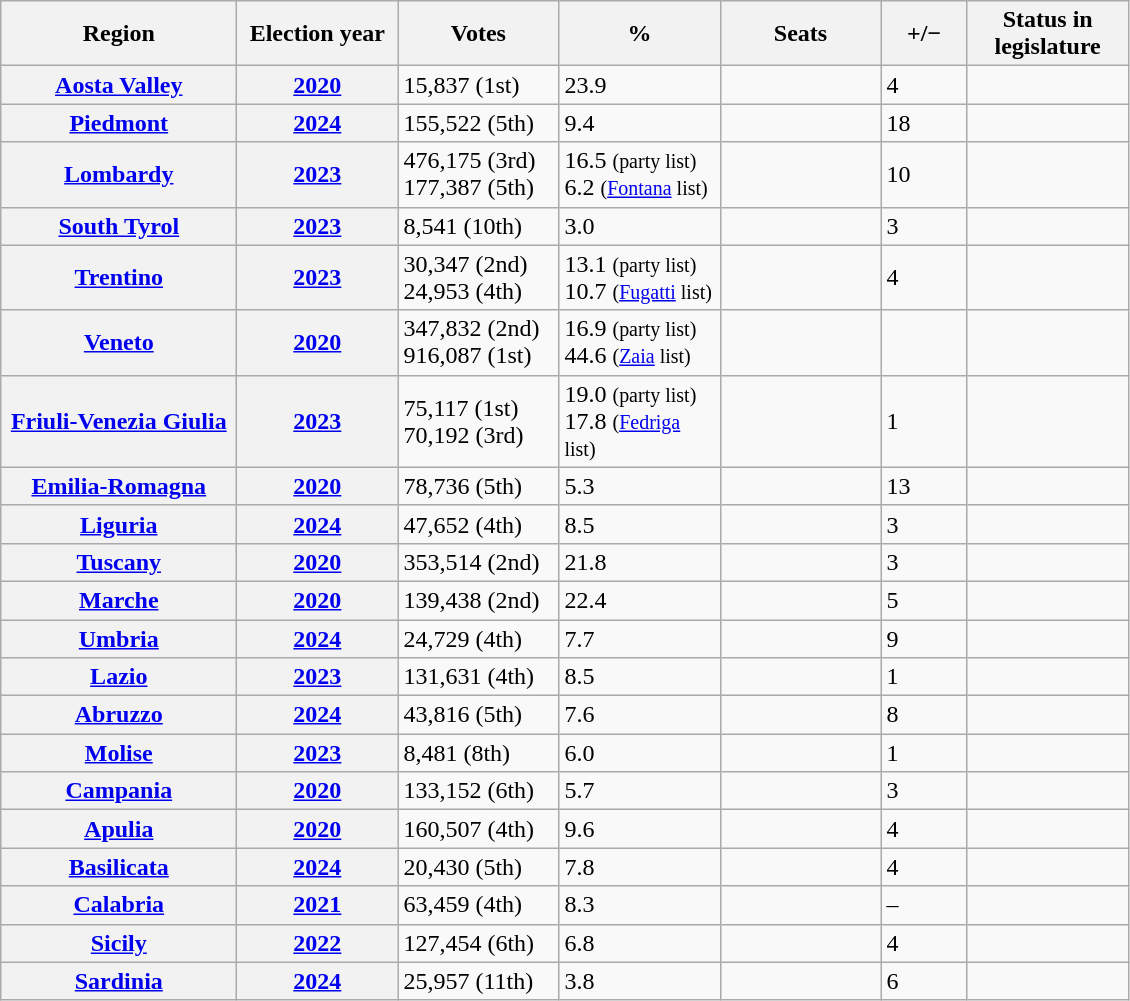<table class=wikitable style="border:1px #AAAAFF solid">
<tr>
<th width=150px>Region</th>
<th width=100px>Election year</th>
<th width=100px>Votes</th>
<th width=100px>%</th>
<th width=100px>Seats</th>
<th width=50px>+/−</th>
<th width=100px>Status in legislature</th>
</tr>
<tr>
<th><a href='#'>Aosta Valley</a></th>
<th><a href='#'>2020</a></th>
<td>15,837 (1st)</td>
<td>23.9</td>
<td></td>
<td><div> 4</div></td>
<td></td>
</tr>
<tr>
<th><a href='#'>Piedmont</a></th>
<th><a href='#'>2024</a></th>
<td>155,522 (5th)</td>
<td>9.4</td>
<td></td>
<td><div> 18</div></td>
<td></td>
</tr>
<tr>
<th><a href='#'>Lombardy</a></th>
<th><a href='#'>2023</a></th>
<td>476,175 (3rd) <br>177,387 (5th)</td>
<td>16.5 <small>(party list)</small><br>6.2 <small>(<a href='#'>Fontana</a> list)</small></td>
<td></td>
<td><div> 10</div></td>
<td></td>
</tr>
<tr>
<th><a href='#'>South Tyrol</a></th>
<th><a href='#'>2023</a></th>
<td>8,541 (10th)</td>
<td>3.0</td>
<td></td>
<td><div> 3</div></td>
<td></td>
</tr>
<tr>
<th><a href='#'>Trentino</a></th>
<th><a href='#'>2023</a></th>
<td>30,347 (2nd)<br>24,953 (4th)</td>
<td>13.1 <small>(party list)</small><br>10.7 <small>(<a href='#'>Fugatti</a> list)</small></td>
<td></td>
<td><div> 4</div></td>
<td></td>
</tr>
<tr>
<th><a href='#'>Veneto</a></th>
<th><a href='#'>2020</a></th>
<td>347,832 (2nd)<br> 916,087 (1st)</td>
<td>16.9 <small>(party list)</small><br>44.6 <small>(<a href='#'>Zaia</a> list)</small></td>
<td></td>
<td></td>
<td></td>
</tr>
<tr>
<th><a href='#'>Friuli-Venezia Giulia</a></th>
<th><a href='#'>2023</a></th>
<td>75,117 (1st)<br>70,192 (3rd)</td>
<td>19.0 <small>(party list)</small><br>17.8 <small>(<a href='#'>Fedriga</a> list)</small></td>
<td></td>
<td><div> 1</div></td>
<td></td>
</tr>
<tr>
<th><a href='#'>Emilia-Romagna</a></th>
<th><a href='#'>2020</a></th>
<td>78,736 (5th)</td>
<td>5.3</td>
<td></td>
<td><div> 13</div></td>
<td></td>
</tr>
<tr>
<th><a href='#'>Liguria</a></th>
<th><a href='#'>2024</a></th>
<td>47,652 (4th)</td>
<td>8.5</td>
<td></td>
<td><div> 3</div></td>
<td></td>
</tr>
<tr>
<th><a href='#'>Tuscany</a></th>
<th><a href='#'>2020</a></th>
<td>353,514 (2nd)</td>
<td>21.8</td>
<td></td>
<td><div> 3</div></td>
<td></td>
</tr>
<tr>
<th><a href='#'>Marche</a></th>
<th><a href='#'>2020</a></th>
<td>139,438 (2nd)</td>
<td>22.4</td>
<td></td>
<td><div> 5</div></td>
<td></td>
</tr>
<tr>
<th><a href='#'>Umbria</a></th>
<th><a href='#'>2024</a></th>
<td>24,729 (4th)</td>
<td>7.7</td>
<td></td>
<td><div> 9</div></td>
<td></td>
</tr>
<tr>
<th><a href='#'>Lazio</a></th>
<th><a href='#'>2023</a></th>
<td>131,631 (4th)</td>
<td>8.5</td>
<td></td>
<td><div> 1</div></td>
<td></td>
</tr>
<tr>
<th><a href='#'>Abruzzo</a></th>
<th><a href='#'>2024</a></th>
<td>43,816 (5th)</td>
<td>7.6</td>
<td></td>
<td><div> 8</div></td>
<td></td>
</tr>
<tr>
<th><a href='#'>Molise</a></th>
<th><a href='#'>2023</a></th>
<td>8,481 (8th)</td>
<td>6.0</td>
<td></td>
<td><div> 1</div></td>
<td></td>
</tr>
<tr>
<th><a href='#'>Campania</a></th>
<th><a href='#'>2020</a></th>
<td>133,152 (6th)</td>
<td>5.7</td>
<td></td>
<td><div> 3</div></td>
<td></td>
</tr>
<tr>
<th><a href='#'>Apulia</a></th>
<th><a href='#'>2020</a></th>
<td>160,507 (4th)</td>
<td>9.6</td>
<td></td>
<td><div> 4</div></td>
<td></td>
</tr>
<tr>
<th><a href='#'>Basilicata</a></th>
<th><a href='#'>2024</a></th>
<td>20,430 (5th)</td>
<td>7.8</td>
<td></td>
<td><div> 4</div></td>
<td></td>
</tr>
<tr>
<th><a href='#'>Calabria</a></th>
<th><a href='#'>2021</a></th>
<td>63,459 (4th)</td>
<td>8.3</td>
<td></td>
<td><div>–</div></td>
<td></td>
</tr>
<tr>
<th><a href='#'>Sicily</a></th>
<th><a href='#'>2022</a></th>
<td>127,454 (6th)</td>
<td>6.8</td>
<td></td>
<td><div> 4</div></td>
<td></td>
</tr>
<tr>
<th><a href='#'>Sardinia</a></th>
<th><a href='#'>2024</a></th>
<td>25,957 (11th)</td>
<td>3.8</td>
<td></td>
<td><div> 6</div></td>
<td></td>
</tr>
</table>
